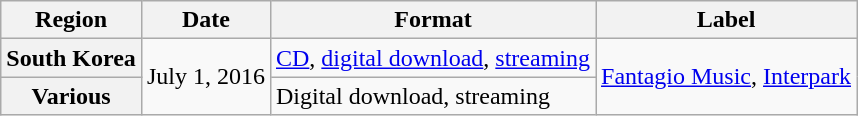<table class="wikitable plainrowheaders">
<tr>
<th scope="col">Region</th>
<th>Date</th>
<th>Format</th>
<th>Label</th>
</tr>
<tr>
<th scope="row">South Korea</th>
<td rowspan="2">July 1, 2016</td>
<td><a href='#'>CD</a>, <a href='#'>digital download</a>, <a href='#'>streaming</a></td>
<td rowspan="2"><a href='#'>Fantagio Music</a>, <a href='#'>Interpark</a></td>
</tr>
<tr>
<th scope="row">Various</th>
<td>Digital download, streaming</td>
</tr>
</table>
